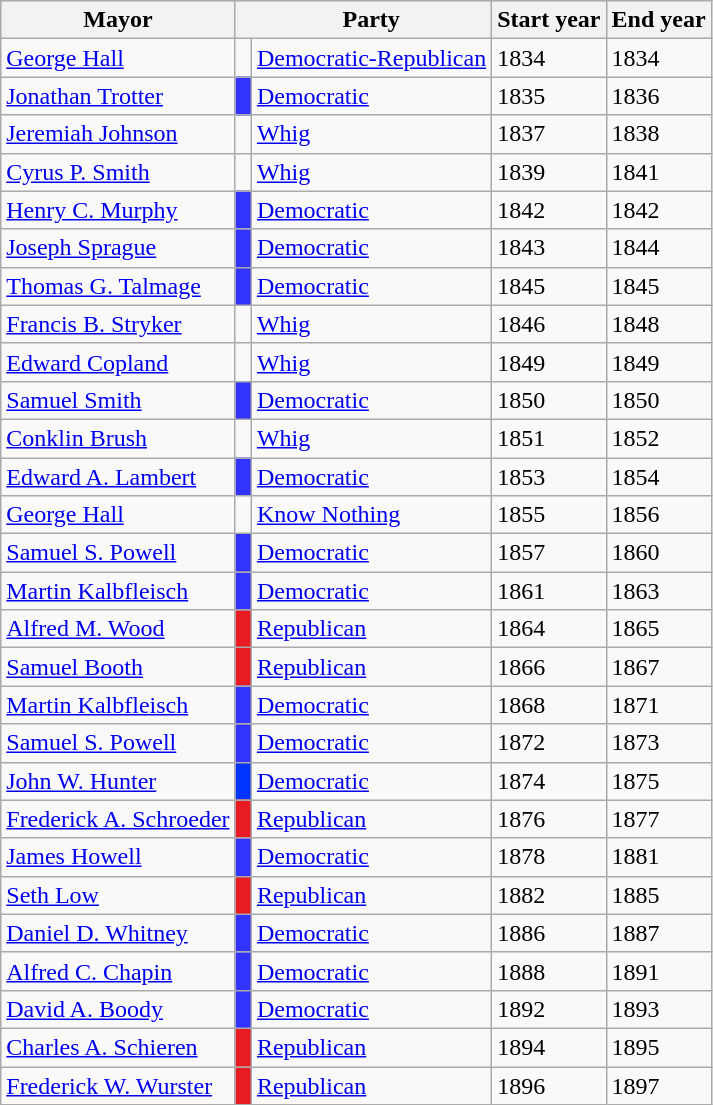<table class="wikitable sortable">
<tr>
<th>Mayor</th>
<th class=unsortable> </th>
<th style="border-left-style:hidden;padding:0.1em 0em">Party</th>
<th>Start year</th>
<th>End year</th>
</tr>
<tr>
<td><a href='#'>George Hall</a></td>
<td bgcolor=></td>
<td><a href='#'>Democratic-Republican</a></td>
<td>1834</td>
<td>1834</td>
</tr>
<tr>
<td><a href='#'>Jonathan Trotter</a></td>
<td bgcolor=#3333FF></td>
<td><a href='#'>Democratic</a></td>
<td>1835</td>
<td>1836</td>
</tr>
<tr>
<td><a href='#'>Jeremiah Johnson</a></td>
<td bgcolor=></td>
<td><a href='#'>Whig</a></td>
<td>1837</td>
<td>1838</td>
</tr>
<tr>
<td><a href='#'>Cyrus P. Smith</a></td>
<td bgcolor=></td>
<td><a href='#'>Whig</a></td>
<td>1839</td>
<td>1841</td>
</tr>
<tr>
<td><a href='#'>Henry C. Murphy</a></td>
<td bgcolor=#3333FF></td>
<td><a href='#'>Democratic</a></td>
<td>1842</td>
<td>1842</td>
</tr>
<tr>
<td><a href='#'>Joseph Sprague</a></td>
<td bgcolor=#3333FF></td>
<td><a href='#'>Democratic</a></td>
<td>1843</td>
<td>1844</td>
</tr>
<tr>
<td><a href='#'>Thomas G. Talmage</a></td>
<td bgcolor=#3333FF></td>
<td><a href='#'>Democratic</a></td>
<td>1845</td>
<td>1845</td>
</tr>
<tr>
<td><a href='#'>Francis B. Stryker</a></td>
<td bgcolor=></td>
<td><a href='#'>Whig</a></td>
<td>1846</td>
<td>1848</td>
</tr>
<tr>
<td><a href='#'>Edward Copland</a></td>
<td bgcolor=></td>
<td><a href='#'>Whig</a></td>
<td>1849</td>
<td>1849</td>
</tr>
<tr>
<td><a href='#'>Samuel Smith</a></td>
<td bgcolor=#3333FF></td>
<td><a href='#'>Democratic</a></td>
<td>1850</td>
<td>1850</td>
</tr>
<tr>
<td><a href='#'>Conklin Brush</a></td>
<td bgcolor=></td>
<td><a href='#'>Whig</a></td>
<td>1851</td>
<td>1852</td>
</tr>
<tr>
<td><a href='#'>Edward A. Lambert</a></td>
<td bgcolor=#3333FF></td>
<td><a href='#'>Democratic</a></td>
<td>1853</td>
<td>1854</td>
</tr>
<tr>
<td><a href='#'>George Hall</a></td>
<td bgcolor=></td>
<td><a href='#'>Know Nothing</a></td>
<td>1855</td>
<td>1856</td>
</tr>
<tr>
<td><a href='#'>Samuel S. Powell</a></td>
<td bgcolor=#3333FF></td>
<td><a href='#'>Democratic</a></td>
<td>1857</td>
<td>1860</td>
</tr>
<tr>
<td><a href='#'>Martin Kalbfleisch</a></td>
<td bgcolor=#3333FF></td>
<td><a href='#'>Democratic</a></td>
<td>1861</td>
<td>1863</td>
</tr>
<tr>
<td><a href='#'>Alfred M. Wood</a></td>
<td bgcolor=#E81B23></td>
<td><a href='#'>Republican</a></td>
<td>1864</td>
<td>1865</td>
</tr>
<tr>
<td><a href='#'>Samuel Booth</a></td>
<td bgcolor=#E81B23></td>
<td><a href='#'>Republican</a></td>
<td>1866</td>
<td>1867</td>
</tr>
<tr>
<td><a href='#'>Martin Kalbfleisch</a></td>
<td bgcolor=#3333FF></td>
<td><a href='#'>Democratic</a></td>
<td>1868</td>
<td>1871</td>
</tr>
<tr>
<td><a href='#'>Samuel S. Powell</a></td>
<td bgcolor=#3333FF></td>
<td><a href='#'>Democratic</a></td>
<td>1872</td>
<td>1873</td>
</tr>
<tr>
<td><a href='#'>John W. Hunter</a></td>
<td bgcolor=(#3333FF></td>
<td><a href='#'>Democratic</a></td>
<td>1874</td>
<td>1875</td>
</tr>
<tr>
<td><a href='#'>Frederick A. Schroeder</a></td>
<td bgcolor=#E81B23></td>
<td><a href='#'>Republican</a></td>
<td>1876</td>
<td>1877</td>
</tr>
<tr>
<td><a href='#'>James Howell</a></td>
<td bgcolor=#3333FF></td>
<td><a href='#'>Democratic</a></td>
<td>1878</td>
<td>1881</td>
</tr>
<tr>
<td><a href='#'>Seth Low</a></td>
<td bgcolor=#E81B23></td>
<td><a href='#'>Republican</a></td>
<td>1882</td>
<td>1885</td>
</tr>
<tr>
<td><a href='#'>Daniel D. Whitney</a></td>
<td bgcolor=#3333FF></td>
<td><a href='#'>Democratic</a></td>
<td>1886</td>
<td>1887</td>
</tr>
<tr>
<td><a href='#'>Alfred C. Chapin</a></td>
<td bgcolor=#3333FF></td>
<td><a href='#'>Democratic</a></td>
<td>1888</td>
<td>1891</td>
</tr>
<tr>
<td><a href='#'>David A. Boody</a></td>
<td bgcolor=#3333FF></td>
<td><a href='#'>Democratic</a></td>
<td>1892</td>
<td>1893</td>
</tr>
<tr>
<td><a href='#'>Charles A. Schieren</a></td>
<td bgcolor=#E81B23></td>
<td><a href='#'>Republican</a></td>
<td>1894</td>
<td>1895</td>
</tr>
<tr>
<td><a href='#'>Frederick W. Wurster</a></td>
<td bgcolor=#E81B23></td>
<td><a href='#'>Republican</a></td>
<td>1896</td>
<td>1897</td>
</tr>
</table>
